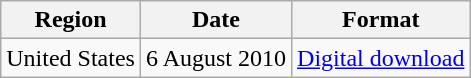<table class=wikitable>
<tr>
<th>Region</th>
<th>Date</th>
<th>Format</th>
</tr>
<tr>
<td>United States</td>
<td>6 August 2010</td>
<td><a href='#'>Digital download</a></td>
</tr>
</table>
